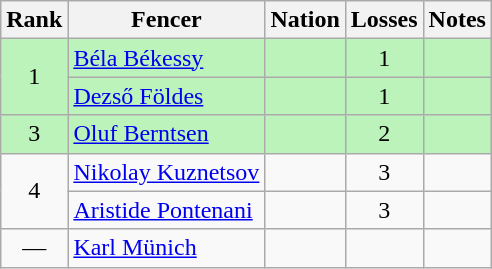<table class="wikitable sortable" style="text-align:center">
<tr>
<th>Rank</th>
<th>Fencer</th>
<th>Nation</th>
<th>Losses</th>
<th>Notes</th>
</tr>
<tr bgcolor=bbf3bb>
<td rowspan=2>1</td>
<td align=left><a href='#'>Béla Békessy</a></td>
<td align=left></td>
<td>1</td>
<td></td>
</tr>
<tr bgcolor=bbf3bb>
<td align=left><a href='#'>Dezső Földes</a></td>
<td align=left></td>
<td>1</td>
<td></td>
</tr>
<tr bgcolor=bbf3bb>
<td>3</td>
<td align=left><a href='#'>Oluf Berntsen</a></td>
<td align=left></td>
<td>2</td>
<td></td>
</tr>
<tr>
<td rowspan=2>4</td>
<td align=left><a href='#'>Nikolay Kuznetsov</a></td>
<td align=left></td>
<td>3</td>
<td></td>
</tr>
<tr>
<td align=left><a href='#'>Aristide Pontenani</a></td>
<td align=left></td>
<td>3</td>
<td></td>
</tr>
<tr>
<td data-sort-value=6>—</td>
<td align=left><a href='#'>Karl Münich</a></td>
<td align=left></td>
<td></td>
<td></td>
</tr>
</table>
